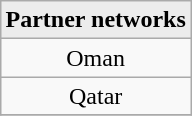<table class="wikitable" style="float:right; margin-left:1em; text-align: center;">
<tr>
<th style="background:#ececec;" colspan="1">Partner networks</th>
</tr>
<tr>
<td>Oman</td>
</tr>
<tr>
<td>Qatar</td>
</tr>
<tr>
</tr>
</table>
